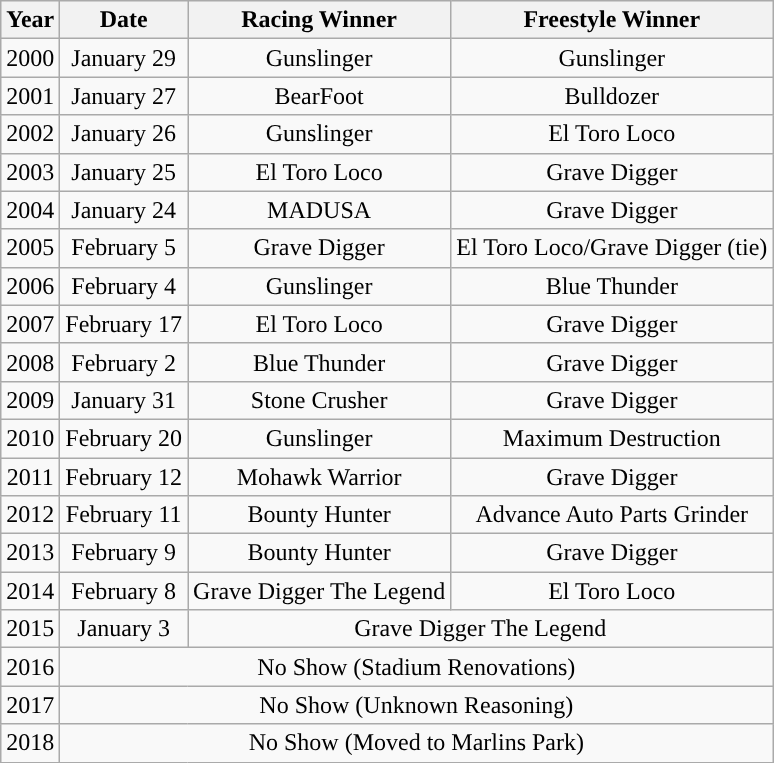<table class="wikitable" style="text-align:center">
<tr style="background:#efefef;">
<th style="text-align:center;">Year</th>
<th style="text-align:center;">Date</th>
<th style="text-align:center;">Racing Winner</th>
<th style="text-align:center;">Freestyle Winner</th>
</tr>
<tr>
<td>2000</td>
<td>January 29</td>
<td>Gunslinger</td>
<td>Gunslinger</td>
</tr>
<tr>
<td>2001</td>
<td>January 27</td>
<td>BearFoot</td>
<td>Bulldozer</td>
</tr>
<tr>
<td>2002</td>
<td>January 26</td>
<td>Gunslinger</td>
<td>El Toro Loco</td>
</tr>
<tr>
<td>2003</td>
<td>January 25</td>
<td>El Toro Loco</td>
<td>Grave Digger</td>
</tr>
<tr>
<td>2004</td>
<td>January 24</td>
<td>MADUSA</td>
<td>Grave Digger</td>
</tr>
<tr>
<td>2005</td>
<td>February 5</td>
<td>Grave Digger</td>
<td>El Toro Loco/Grave Digger (tie)</td>
</tr>
<tr>
<td>2006</td>
<td>February 4</td>
<td>Gunslinger</td>
<td>Blue Thunder</td>
</tr>
<tr>
<td>2007</td>
<td>February 17</td>
<td>El Toro Loco</td>
<td>Grave Digger</td>
</tr>
<tr>
<td>2008</td>
<td>February 2</td>
<td>Blue Thunder</td>
<td>Grave Digger</td>
</tr>
<tr>
<td>2009</td>
<td>January 31</td>
<td>Stone Crusher</td>
<td>Grave Digger</td>
</tr>
<tr>
<td>2010</td>
<td>February 20</td>
<td>Gunslinger</td>
<td>Maximum Destruction</td>
</tr>
<tr>
<td>2011</td>
<td>February 12</td>
<td>Mohawk Warrior</td>
<td>Grave Digger</td>
</tr>
<tr>
<td>2012</td>
<td>February 11</td>
<td>Bounty Hunter</td>
<td>Advance Auto Parts Grinder</td>
</tr>
<tr>
<td>2013</td>
<td>February 9</td>
<td>Bounty Hunter</td>
<td>Grave Digger</td>
</tr>
<tr>
<td>2014</td>
<td>February 8</td>
<td>Grave Digger The Legend</td>
<td>El Toro Loco</td>
</tr>
<tr>
<td>2015</td>
<td>January 3</td>
<td colspan=2>Grave Digger The Legend</td>
</tr>
<tr>
<td>2016</td>
<td colspan=3>No Show (Stadium Renovations)</td>
</tr>
<tr>
<td>2017</td>
<td colspan=3>No Show (Unknown Reasoning)</td>
</tr>
<tr>
<td>2018</td>
<td colspan=3>No Show (Moved to Marlins Park)</td>
</tr>
</table>
